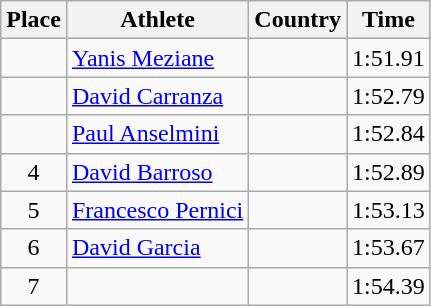<table class="wikitable">
<tr>
<th>Place</th>
<th>Athlete</th>
<th>Country</th>
<th>Time</th>
</tr>
<tr>
<td align=center></td>
<td><a href='#'>Yanis Meziane</a></td>
<td></td>
<td>1:51.91</td>
</tr>
<tr>
<td align=center></td>
<td><a href='#'>David Carranza</a></td>
<td></td>
<td>1:52.79</td>
</tr>
<tr>
<td align=center></td>
<td><a href='#'>Paul Anselmini</a></td>
<td></td>
<td>1:52.84</td>
</tr>
<tr>
<td align=center>4</td>
<td><a href='#'>David Barroso</a></td>
<td></td>
<td>1:52.89</td>
</tr>
<tr>
<td align=center>5</td>
<td><a href='#'>Francesco Pernici</a></td>
<td></td>
<td>1:53.13</td>
</tr>
<tr>
<td align=center>6</td>
<td><a href='#'>David Garcia</a></td>
<td></td>
<td>1:53.67</td>
</tr>
<tr>
<td align=center>7</td>
<td></td>
<td></td>
<td>1:54.39</td>
</tr>
</table>
